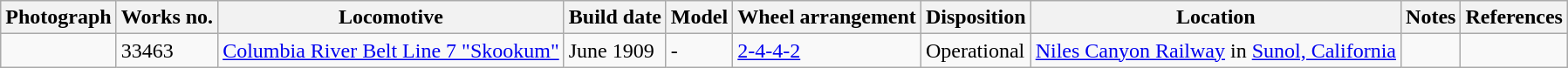<table class="wikitable">
<tr>
<th>Photograph</th>
<th>Works no.</th>
<th>Locomotive</th>
<th>Build date</th>
<th>Model</th>
<th>Wheel arrangement</th>
<th>Disposition</th>
<th>Location</th>
<th>Notes</th>
<th>References</th>
</tr>
<tr>
<td></td>
<td>33463</td>
<td><a href='#'>Columbia River Belt Line 7 "Skookum"</a></td>
<td>June 1909</td>
<td>-</td>
<td><a href='#'>2-4-4-2</a></td>
<td>Operational</td>
<td><a href='#'>Niles Canyon Railway</a> in <a href='#'>Sunol, California</a></td>
<td></td>
<td></td>
</tr>
</table>
